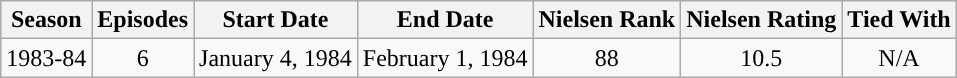<table class="wikitable" style="text-align: center">
<tr>
<th>Season</th>
<th>Episodes</th>
<th>Start Date</th>
<th>End Date</th>
<th>Nielsen Rank</th>
<th>Nielsen Rating</th>
<th>Tied With</th>
</tr>
<tr>
<td style="text-align:center">1983-84</td>
<td style="text-align:center">6</td>
<td style="text-align:center">January 4, 1984</td>
<td style="text-align:center" rowspan=6>February 1, 1984</td>
<td style="text-align:center: rowspan=8">88</td>
<td style="text-align:center">10.5</td>
<td style="text-align:center">N/A</td>
</tr>
</table>
